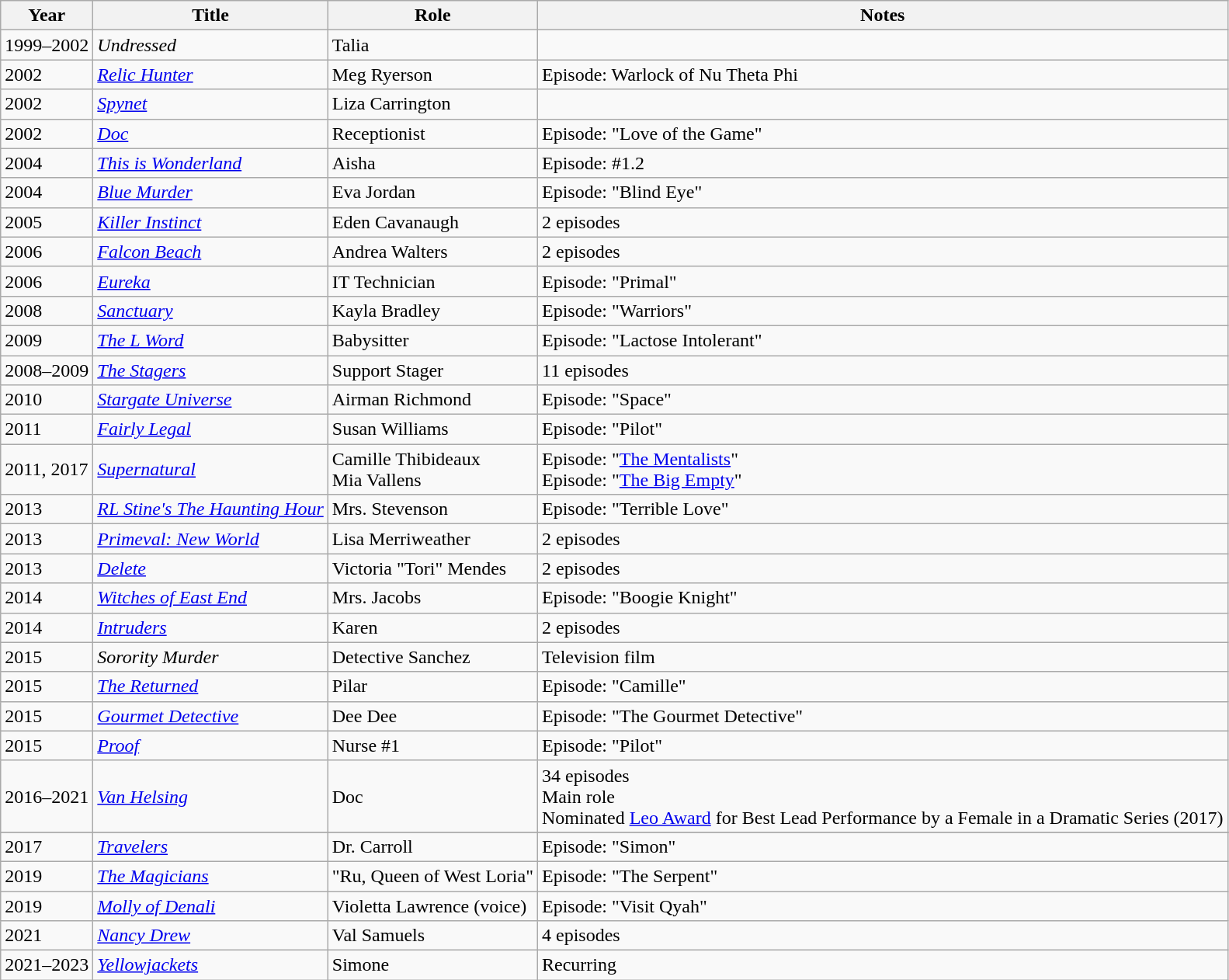<table class="wikitable">
<tr>
<th>Year</th>
<th>Title</th>
<th>Role</th>
<th>Notes</th>
</tr>
<tr>
<td>1999–2002</td>
<td><em>Undressed</em></td>
<td>Talia</td>
<td></td>
</tr>
<tr>
<td>2002</td>
<td><em><a href='#'>Relic Hunter</a></em></td>
<td>Meg Ryerson</td>
<td>Episode: Warlock of Nu Theta Phi</td>
</tr>
<tr>
<td>2002</td>
<td><em><a href='#'>Spynet</a></em></td>
<td>Liza Carrington</td>
<td></td>
</tr>
<tr>
<td>2002</td>
<td><em><a href='#'>Doc</a></em></td>
<td>Receptionist</td>
<td>Episode: "Love of the Game"</td>
</tr>
<tr>
<td>2004</td>
<td><em><a href='#'>This is Wonderland</a></em></td>
<td>Aisha</td>
<td>Episode: #1.2</td>
</tr>
<tr>
<td>2004</td>
<td><em><a href='#'>Blue Murder</a></em></td>
<td>Eva Jordan</td>
<td>Episode: "Blind Eye"</td>
</tr>
<tr>
<td>2005</td>
<td><em><a href='#'>Killer Instinct</a></em></td>
<td>Eden Cavanaugh</td>
<td>2 episodes</td>
</tr>
<tr>
<td>2006</td>
<td><em><a href='#'>Falcon Beach</a></em></td>
<td>Andrea Walters</td>
<td>2 episodes</td>
</tr>
<tr>
<td>2006</td>
<td><em><a href='#'>Eureka</a></em></td>
<td>IT Technician</td>
<td>Episode: "Primal"</td>
</tr>
<tr>
<td>2008</td>
<td><em><a href='#'>Sanctuary</a></em></td>
<td>Kayla Bradley</td>
<td>Episode: "Warriors"</td>
</tr>
<tr>
<td>2009</td>
<td><em><a href='#'>The L Word</a></em></td>
<td>Babysitter</td>
<td>Episode: "Lactose Intolerant"</td>
</tr>
<tr>
<td>2008–2009</td>
<td><em><a href='#'>The Stagers</a></em></td>
<td>Support Stager</td>
<td>11 episodes</td>
</tr>
<tr>
<td>2010</td>
<td><em><a href='#'>Stargate Universe</a></em></td>
<td>Airman Richmond</td>
<td>Episode: "Space"</td>
</tr>
<tr>
<td>2011</td>
<td><em><a href='#'>Fairly Legal</a></em></td>
<td>Susan Williams</td>
<td>Episode: "Pilot"</td>
</tr>
<tr>
<td>2011, 2017</td>
<td><em><a href='#'>Supernatural</a></em></td>
<td>Camille Thibideaux<br>Mia Vallens</td>
<td>Episode: "<a href='#'>The Mentalists</a>"<br>Episode: "<a href='#'>The Big Empty</a>"</td>
</tr>
<tr>
<td>2013</td>
<td><em><a href='#'>RL Stine's The Haunting Hour</a></em></td>
<td>Mrs. Stevenson</td>
<td>Episode: "Terrible Love"</td>
</tr>
<tr>
<td>2013</td>
<td><em><a href='#'>Primeval: New World</a></em></td>
<td>Lisa Merriweather</td>
<td>2 episodes</td>
</tr>
<tr>
<td>2013</td>
<td><em><a href='#'>Delete</a></em></td>
<td>Victoria "Tori" Mendes</td>
<td>2 episodes</td>
</tr>
<tr>
<td>2014</td>
<td><em><a href='#'>Witches of East End</a></em></td>
<td>Mrs. Jacobs</td>
<td>Episode: "Boogie Knight"</td>
</tr>
<tr>
<td>2014</td>
<td><em><a href='#'>Intruders</a></em></td>
<td>Karen</td>
<td>2 episodes</td>
</tr>
<tr>
<td>2015</td>
<td><em>Sorority Murder</em></td>
<td>Detective Sanchez</td>
<td>Television film</td>
</tr>
<tr>
<td>2015</td>
<td><em><a href='#'>The Returned</a></em></td>
<td>Pilar</td>
<td>Episode: "Camille"</td>
</tr>
<tr>
<td>2015</td>
<td><em><a href='#'>Gourmet Detective</a></em></td>
<td>Dee Dee</td>
<td>Episode: "The Gourmet Detective"</td>
</tr>
<tr>
<td>2015</td>
<td><em><a href='#'>Proof</a></em></td>
<td>Nurse #1</td>
<td>Episode: "Pilot"</td>
</tr>
<tr>
<td>2016–2021</td>
<td><em><a href='#'>Van Helsing</a></em></td>
<td>Doc</td>
<td>34 episodes <br> Main role<br>Nominated  <a href='#'>Leo Award</a> for Best Lead Performance by a Female in a Dramatic Series (2017)</td>
</tr>
<tr>
</tr>
<tr>
<td>2017</td>
<td><em><a href='#'>Travelers</a></em></td>
<td>Dr. Carroll</td>
<td>Episode: "Simon"</td>
</tr>
<tr>
<td>2019</td>
<td><em><a href='#'>The Magicians</a></em></td>
<td>"Ru, Queen of West Loria"</td>
<td>Episode: "The Serpent"</td>
</tr>
<tr>
<td>2019</td>
<td><em><a href='#'>Molly of Denali</a></em></td>
<td>Violetta Lawrence (voice)</td>
<td>Episode: "Visit Qyah"</td>
</tr>
<tr>
<td>2021</td>
<td><em><a href='#'>Nancy Drew</a></em></td>
<td>Val Samuels</td>
<td>4 episodes</td>
</tr>
<tr>
<td>2021–2023</td>
<td><em><a href='#'>Yellowjackets</a></em></td>
<td>Simone</td>
<td>Recurring</td>
</tr>
</table>
